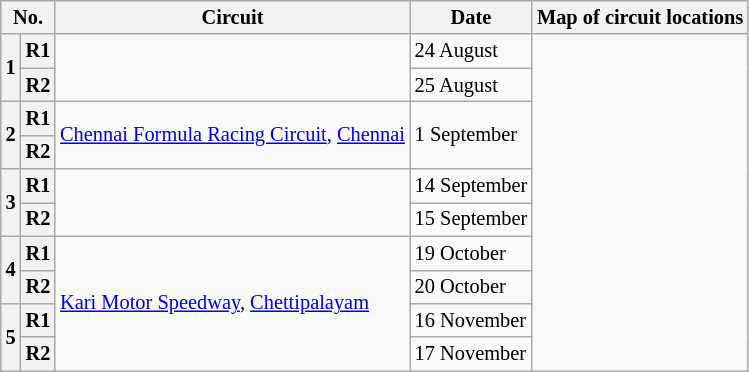<table class="wikitable" style="font-size: 85%;">
<tr>
<th colspan=2>No.</th>
<th>Circuit</th>
<th>Date</th>
<th>Map of circuit locations</th>
</tr>
<tr>
<th rowspan=2>1</th>
<th>R1</th>
<td rowspan=2></td>
<td>24 August</td>
<td rowspan="10"></td>
</tr>
<tr>
<th>R2</th>
<td>25 August</td>
</tr>
<tr>
<th rowspan=2>2</th>
<th>R1</th>
<td rowspan=2><a href='#'>Chennai Formula Racing Circuit</a>, <a href='#'>Chennai</a></td>
<td rowspan=2>1 September</td>
</tr>
<tr>
<th>R2</th>
</tr>
<tr>
<th rowspan=2>3</th>
<th>R1</th>
<td rowspan=2></td>
<td>14 September</td>
</tr>
<tr>
<th>R2</th>
<td>15 September</td>
</tr>
<tr>
<th rowspan=2>4</th>
<th>R1</th>
<td rowspan="4"><a href='#'>Kari Motor Speedway</a>, <a href='#'>Chettipalayam</a></td>
<td>19 October</td>
</tr>
<tr>
<th>R2</th>
<td>20 October</td>
</tr>
<tr>
<th rowspan=2>5</th>
<th>R1</th>
<td>16 November</td>
</tr>
<tr>
<th>R2</th>
<td>17 November</td>
</tr>
</table>
